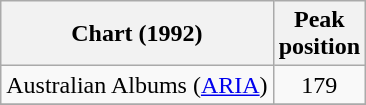<table class="wikitable">
<tr>
<th>Chart (1992)</th>
<th>Peak<br>position</th>
</tr>
<tr>
<td>Australian Albums (<a href='#'>ARIA</a>)</td>
<td align="center">179</td>
</tr>
<tr>
</tr>
</table>
